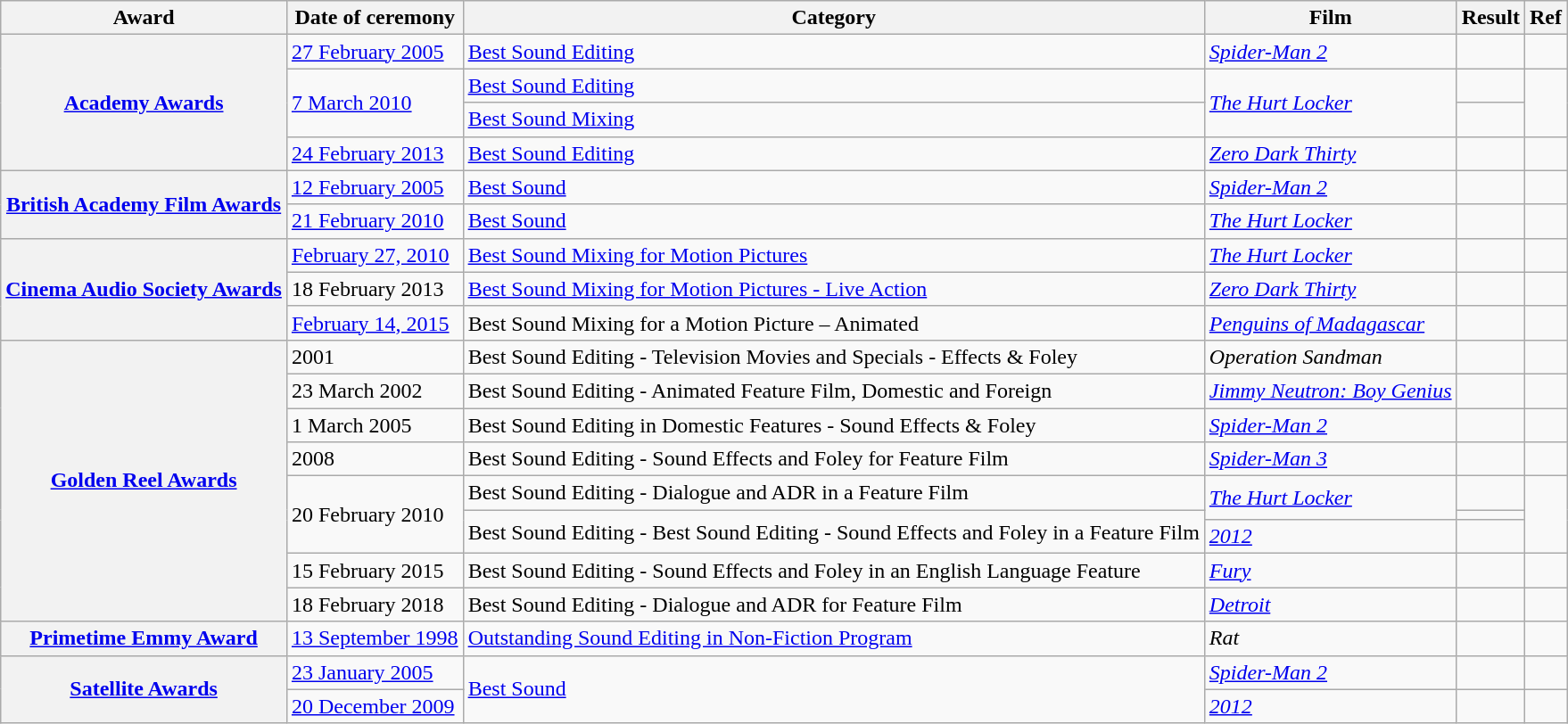<table class="wikitable plainrowheaders sortable">
<tr>
<th scope="col">Award</th>
<th scope="col">Date of ceremony</th>
<th scope="col">Category</th>
<th scope="col">Film</th>
<th scope="col">Result</th>
<th scope="col">Ref</th>
</tr>
<tr>
<th scope="row" rowspan="4"><a href='#'>Academy Awards</a></th>
<td rowspan="1"><a href='#'>27 February 2005</a></td>
<td><a href='#'>Best Sound Editing</a></td>
<td><em><a href='#'>Spider-Man 2</a></em></td>
<td></td>
<td></td>
</tr>
<tr>
<td rowspan="2"><a href='#'>7 March 2010</a></td>
<td><a href='#'>Best Sound Editing</a></td>
<td rowspan="2"><em><a href='#'>The Hurt Locker</a></em></td>
<td></td>
<td rowspan="2"></td>
</tr>
<tr>
<td><a href='#'>Best Sound Mixing</a></td>
<td></td>
</tr>
<tr>
<td rowspan="1"><a href='#'>24 February 2013</a></td>
<td><a href='#'>Best Sound Editing</a></td>
<td><em><a href='#'>Zero Dark Thirty</a></em></td>
<td></td>
<td></td>
</tr>
<tr>
<th scope="row" rowspan="2"><a href='#'>British Academy Film Awards</a></th>
<td rowspan="1"><a href='#'>12 February 2005</a></td>
<td><a href='#'>Best Sound</a></td>
<td><em><a href='#'>Spider-Man 2</a></em></td>
<td></td>
<td></td>
</tr>
<tr>
<td rowspan="1"><a href='#'>21 February 2010</a></td>
<td><a href='#'>Best Sound</a></td>
<td><em><a href='#'>The Hurt Locker</a></em></td>
<td></td>
<td></td>
</tr>
<tr>
<th scope="row" rowspan="3"><a href='#'>Cinema Audio Society Awards</a></th>
<td rowspan="1"><a href='#'>February 27, 2010</a></td>
<td><a href='#'>Best Sound Mixing for Motion Pictures</a></td>
<td><em><a href='#'>The Hurt Locker</a></em></td>
<td></td>
<td></td>
</tr>
<tr>
<td rowspan="1">18 February 2013</td>
<td><a href='#'>Best Sound Mixing for Motion Pictures - Live Action</a></td>
<td><em><a href='#'>Zero Dark Thirty</a></em></td>
<td></td>
<td></td>
</tr>
<tr>
<td rowspan="1"><a href='#'>February 14, 2015</a></td>
<td>Best Sound Mixing for a Motion Picture – Animated</td>
<td><em><a href='#'>Penguins of Madagascar</a></em></td>
<td></td>
<td></td>
</tr>
<tr>
<th scope="row" rowspan="9"><a href='#'>Golden Reel Awards</a></th>
<td rowspan="1">2001</td>
<td>Best Sound Editing - Television Movies and Specials - Effects & Foley</td>
<td><em>Operation Sandman</em></td>
<td></td>
<td></td>
</tr>
<tr>
<td rowspan="1">23 March 2002</td>
<td>Best Sound Editing - Animated Feature Film, Domestic and Foreign</td>
<td><em><a href='#'>Jimmy Neutron: Boy Genius</a></em></td>
<td></td>
<td></td>
</tr>
<tr>
<td rowspan="1">1 March 2005</td>
<td>Best Sound Editing in Domestic Features - Sound Effects & Foley</td>
<td><em><a href='#'>Spider-Man 2</a></em></td>
<td></td>
<td></td>
</tr>
<tr>
<td rowspan="1">2008</td>
<td>Best Sound Editing - Sound Effects and Foley for Feature Film</td>
<td><em><a href='#'>Spider-Man 3</a></em></td>
<td></td>
<td></td>
</tr>
<tr>
<td rowspan="3">20 February 2010</td>
<td>Best Sound Editing - Dialogue and ADR in a Feature Film</td>
<td rowspan="2"><em><a href='#'>The Hurt Locker</a></em></td>
<td></td>
<td rowspan="3"></td>
</tr>
<tr>
<td rowspan="2">Best Sound Editing - Best Sound Editing - Sound Effects and Foley in a Feature Film</td>
<td></td>
</tr>
<tr>
<td><em><a href='#'>2012</a></em></td>
<td></td>
</tr>
<tr>
<td rowspan="1">15 February 2015</td>
<td>Best Sound Editing - Sound Effects and Foley in an English Language Feature</td>
<td><em><a href='#'>Fury</a></em></td>
<td></td>
<td></td>
</tr>
<tr>
<td rowspan="1">18 February 2018</td>
<td>Best Sound Editing - Dialogue and ADR for Feature Film</td>
<td><em><a href='#'>Detroit</a></em></td>
<td></td>
<td></td>
</tr>
<tr>
<th scope="row" rowspan="1"><a href='#'>Primetime Emmy Award</a></th>
<td rowspan="1"><a href='#'>13 September 1998</a></td>
<td><a href='#'>Outstanding Sound Editing in Non-Fiction Program</a></td>
<td><em>Rat</em></td>
<td></td>
<td></td>
</tr>
<tr>
<th scope="row" rowspan="2"><a href='#'>Satellite Awards</a></th>
<td rowspan="1"><a href='#'>23 January 2005</a></td>
<td rowspan="2"><a href='#'>Best Sound</a></td>
<td><em><a href='#'>Spider-Man 2</a></em></td>
<td></td>
<td></td>
</tr>
<tr>
<td rowspan="1"><a href='#'>20 December 2009</a></td>
<td><em><a href='#'>2012</a></em></td>
<td></td>
<td></td>
</tr>
</table>
